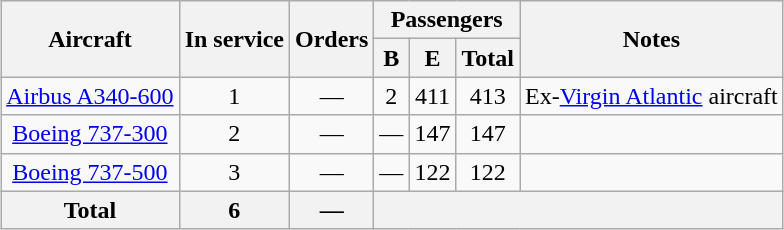<table class="wikitable" style="border-collapse:collapse;text-align:center;margin:1em auto;">
<tr>
<th rowspan="2">Aircraft</th>
<th rowspan="2">In service</th>
<th rowspan="2">Orders</th>
<th colspan="3">Passengers</th>
<th rowspan="2">Notes</th>
</tr>
<tr>
<th><abbr>B</abbr></th>
<th><abbr>E</abbr></th>
<th>Total</th>
</tr>
<tr>
<td><a href='#'>Airbus A340-600</a></td>
<td>1</td>
<td>—</td>
<td>2</td>
<td>411</td>
<td>413</td>
<td>Ex-<a href='#'>Virgin Atlantic</a> aircraft</td>
</tr>
<tr>
<td><a href='#'>Boeing 737-300</a></td>
<td>2</td>
<td>—</td>
<td>—</td>
<td>147</td>
<td>147</td>
<td></td>
</tr>
<tr>
<td><a href='#'>Boeing 737-500</a></td>
<td>3</td>
<td>—</td>
<td>—</td>
<td>122</td>
<td>122</td>
<td></td>
</tr>
<tr>
<th>Total</th>
<th>6</th>
<th>—</th>
<th colspan="5"></th>
</tr>
</table>
